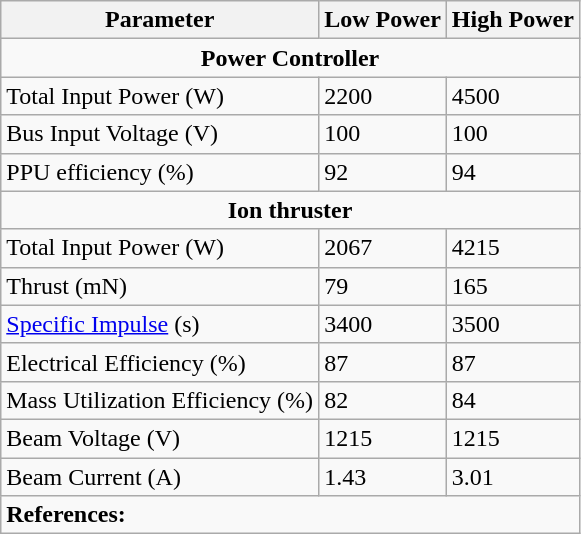<table class="wikitable">
<tr>
<th>Parameter</th>
<th>Low Power</th>
<th>High Power</th>
</tr>
<tr>
<td colspan="3" style="text-align: center;"><strong>Power Controller</strong></td>
</tr>
<tr>
<td>Total Input Power (W)</td>
<td>2200</td>
<td>4500</td>
</tr>
<tr>
<td>Bus Input Voltage (V)</td>
<td>100</td>
<td>100</td>
</tr>
<tr>
<td>PPU efficiency (%)</td>
<td>92</td>
<td>94</td>
</tr>
<tr>
<td colspan="3" style="text-align: center;"><strong>Ion thruster</strong></td>
</tr>
<tr>
<td>Total Input Power (W)</td>
<td>2067</td>
<td>4215</td>
</tr>
<tr>
<td>Thrust (mN)</td>
<td>79</td>
<td>165</td>
</tr>
<tr>
<td><a href='#'>Specific Impulse</a> (s)</td>
<td>3400</td>
<td>3500</td>
</tr>
<tr>
<td>Electrical Efficiency (%)</td>
<td>87</td>
<td>87</td>
</tr>
<tr>
<td>Mass Utilization Efficiency (%)</td>
<td>82</td>
<td>84</td>
</tr>
<tr>
<td>Beam Voltage (V)</td>
<td>1215</td>
<td>1215</td>
</tr>
<tr>
<td>Beam Current (A)</td>
<td>1.43</td>
<td>3.01</td>
</tr>
<tr>
<td colspan="3" style="text-align: left;"><strong>References:</strong>  </td>
</tr>
</table>
